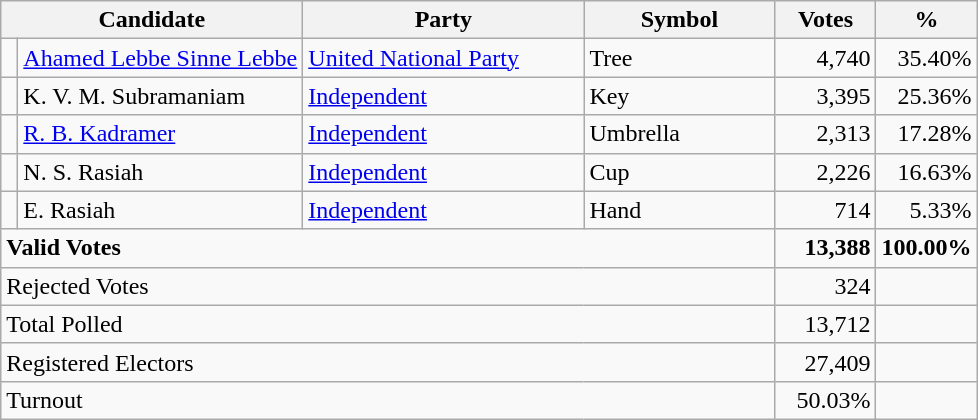<table class="wikitable" border="1" style="text-align:right;">
<tr>
<th align=left colspan=2 width="180">Candidate</th>
<th align=left width="180">Party</th>
<th align=left width="120">Symbol</th>
<th align=left width="60">Votes</th>
<th align=left width="60">%</th>
</tr>
<tr>
<td bgcolor=> </td>
<td align=left><a href='#'>Ahamed Lebbe Sinne Lebbe</a></td>
<td align=left><a href='#'>United National Party</a></td>
<td align=left>Tree</td>
<td>4,740</td>
<td>35.40%</td>
</tr>
<tr>
<td></td>
<td align=left>K. V. M. Subramaniam</td>
<td align=left><a href='#'>Independent</a></td>
<td align=left>Key</td>
<td>3,395</td>
<td>25.36%</td>
</tr>
<tr>
<td></td>
<td align=left><a href='#'>R. B. Kadramer</a></td>
<td align=left><a href='#'>Independent</a></td>
<td align=left>Umbrella</td>
<td>2,313</td>
<td>17.28%</td>
</tr>
<tr>
<td></td>
<td align=left>N. S. Rasiah</td>
<td align=left><a href='#'>Independent</a></td>
<td align=left>Cup</td>
<td>2,226</td>
<td>16.63%</td>
</tr>
<tr>
<td></td>
<td align=left>E. Rasiah</td>
<td align=left><a href='#'>Independent</a></td>
<td align=left>Hand</td>
<td>714</td>
<td>5.33%</td>
</tr>
<tr>
<td align=left colspan=4><strong>Valid Votes</strong></td>
<td><strong>13,388</strong></td>
<td><strong>100.00%</strong></td>
</tr>
<tr>
<td align=left colspan=4>Rejected Votes</td>
<td>324</td>
<td></td>
</tr>
<tr>
<td align=left colspan=4>Total Polled</td>
<td>13,712</td>
<td></td>
</tr>
<tr>
<td align=left colspan=4>Registered Electors</td>
<td>27,409</td>
<td></td>
</tr>
<tr>
<td align=left colspan=4>Turnout</td>
<td>50.03%</td>
<td></td>
</tr>
</table>
